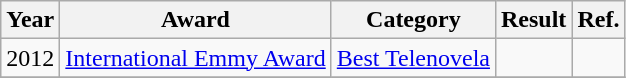<table class="wikitable">
<tr>
<th>Year</th>
<th>Award</th>
<th>Category</th>
<th>Result</th>
<th>Ref.</th>
</tr>
<tr>
<td>2012</td>
<td><a href='#'>International Emmy Award</a></td>
<td><a href='#'>Best Telenovela</a></td>
<td></td>
<td></td>
</tr>
<tr>
</tr>
</table>
